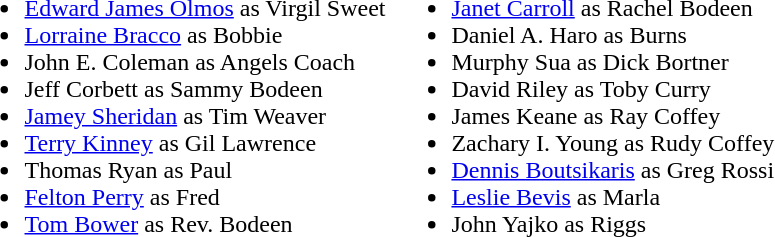<table>
<tr>
<td><br><ul><li><a href='#'>Edward James Olmos</a> as Virgil Sweet</li><li><a href='#'>Lorraine Bracco</a> as Bobbie</li><li>John E. Coleman as Angels Coach</li><li>Jeff Corbett as Sammy Bodeen</li><li><a href='#'>Jamey Sheridan</a> as Tim Weaver</li><li><a href='#'>Terry Kinney</a> as Gil Lawrence</li><li>Thomas Ryan as Paul</li><li><a href='#'>Felton Perry</a> as Fred</li><li><a href='#'>Tom Bower</a> as Rev. Bodeen</li></ul></td>
<td><br><ul><li><a href='#'>Janet Carroll</a> as Rachel Bodeen</li><li>Daniel A. Haro as Burns</li><li>Murphy Sua as Dick Bortner</li><li>David Riley as Toby Curry</li><li>James Keane as Ray Coffey</li><li>Zachary I. Young as Rudy Coffey</li><li><a href='#'>Dennis Boutsikaris</a> as Greg Rossi</li><li><a href='#'>Leslie Bevis</a> as Marla</li><li>John Yajko as Riggs</li></ul></td>
</tr>
</table>
